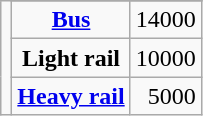<table class="wikitable" style="text-align:right; float:left;">
<tr>
<td rowspan="4"><br></td>
</tr>
<tr>
<td style="text-align:center"><strong><a href='#'>Bus</a></strong></td>
<td>14000</td>
</tr>
<tr>
<td style="text-align:center"><strong>Light rail</strong></td>
<td>10000</td>
</tr>
<tr>
<td style="text-align:center"><strong><a href='#'>Heavy rail</a></strong></td>
<td>5000</td>
</tr>
</table>
